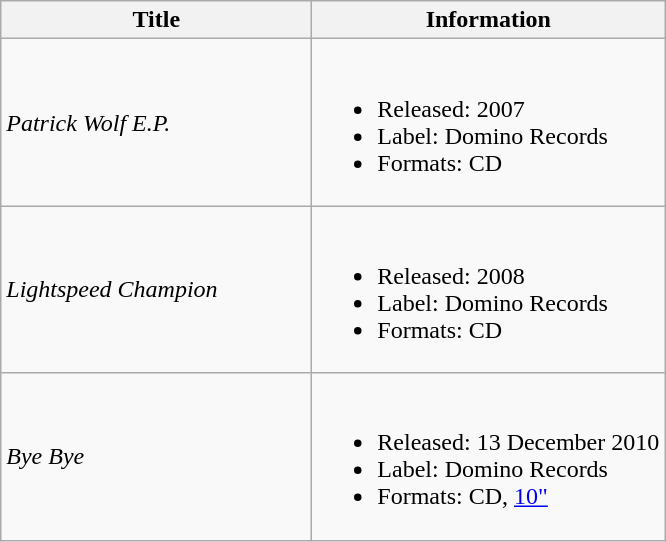<table class="wikitable">
<tr>
<th width=200>Title</th>
<th>Information</th>
</tr>
<tr>
<td><em>Patrick Wolf E.P.</em></td>
<td><br><ul><li>Released: 2007</li><li>Label: Domino Records</li><li>Formats: CD</li></ul></td>
</tr>
<tr>
<td><em>Lightspeed Champion</em></td>
<td><br><ul><li>Released: 2008</li><li>Label: Domino Records</li><li>Formats: CD</li></ul></td>
</tr>
<tr>
<td><em>Bye Bye</em></td>
<td><br><ul><li>Released: 13 December 2010</li><li>Label: Domino Records</li><li>Formats: CD, <a href='#'>10"</a></li></ul></td>
</tr>
</table>
